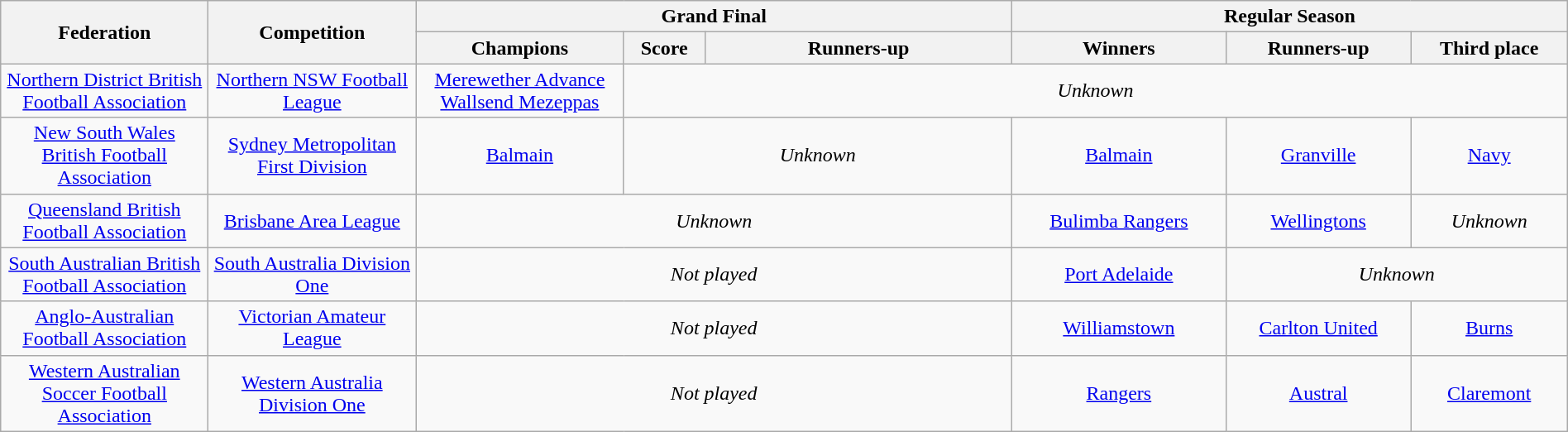<table class="wikitable" width="100%">
<tr>
<th rowspan="2" style="width:10em">Federation</th>
<th rowspan="2" style="width:10em">Competition</th>
<th colspan="3" scope="col">Grand Final</th>
<th colspan="3">Regular Season</th>
</tr>
<tr>
<th style="width:10em">Champions</th>
<th>Score</th>
<th style="width:15em">Runners-up</th>
<th>Winners</th>
<th>Runners-up</th>
<th>Third place</th>
</tr>
<tr>
<td align="center"><a href='#'>Northern District British Football Association</a></td>
<td align="center"><a href='#'>Northern NSW Football League</a></td>
<td align="center"><a href='#'>Merewether Advance</a><br><a href='#'>Wallsend Mezeppas</a></td>
<td colspan="5" align="center"><em>Unknown</em></td>
</tr>
<tr>
<td align="center"><a href='#'>New South Wales British Football Association</a></td>
<td align="center"><a href='#'>Sydney Metropolitan First Division</a></td>
<td align="center"><a href='#'>Balmain</a></td>
<td colspan="2" align="center"><em>Unknown</em></td>
<td align="center"><a href='#'>Balmain</a></td>
<td align="center"><a href='#'>Granville</a></td>
<td align="center"><a href='#'>Navy</a></td>
</tr>
<tr>
<td align="center"><a href='#'>Queensland British Football Association</a></td>
<td align="center"><a href='#'>Brisbane Area League</a></td>
<td colspan="3" align="center"><em>Unknown</em></td>
<td align="center"><a href='#'>Bulimba Rangers</a></td>
<td align="center"><a href='#'>Wellingtons</a></td>
<td align="center"><em>Unknown</em></td>
</tr>
<tr>
<td align="center"><a href='#'>South Australian British Football Association</a></td>
<td align="center"><a href='#'>South Australia Division One</a></td>
<td colspan="3" align="center"><em>Not played</em></td>
<td align="center"><a href='#'>Port Adelaide</a></td>
<td colspan="2" align="center"><em>Unknown</em></td>
</tr>
<tr>
<td align="center"><a href='#'>Anglo-Australian Football Association</a></td>
<td align="center"><a href='#'>Victorian Amateur League</a></td>
<td colspan="3" align="center"><em>Not played</em></td>
<td align="center"><a href='#'>Williamstown</a></td>
<td align="center"><a href='#'>Carlton United</a></td>
<td align="center"><a href='#'>Burns</a></td>
</tr>
<tr>
<td align="center"><a href='#'>Western Australian Soccer Football Association</a></td>
<td align="center"><a href='#'>Western Australia Division One</a></td>
<td colspan="3" align="center"><em>Not played</em></td>
<td align="center"><a href='#'>Rangers</a></td>
<td align="center"><a href='#'>Austral</a></td>
<td align="center"><a href='#'>Claremont</a></td>
</tr>
</table>
